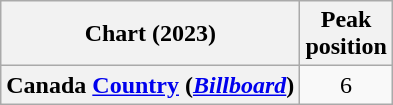<table class="wikitable sortable plainrowheaders" style="text-align:center;">
<tr>
<th>Chart (2023)</th>
<th>Peak<br>position</th>
</tr>
<tr>
<th scope="row">Canada <a href='#'>Country</a> (<a href='#'><em>Billboard</em></a>)</th>
<td>6</td>
</tr>
</table>
